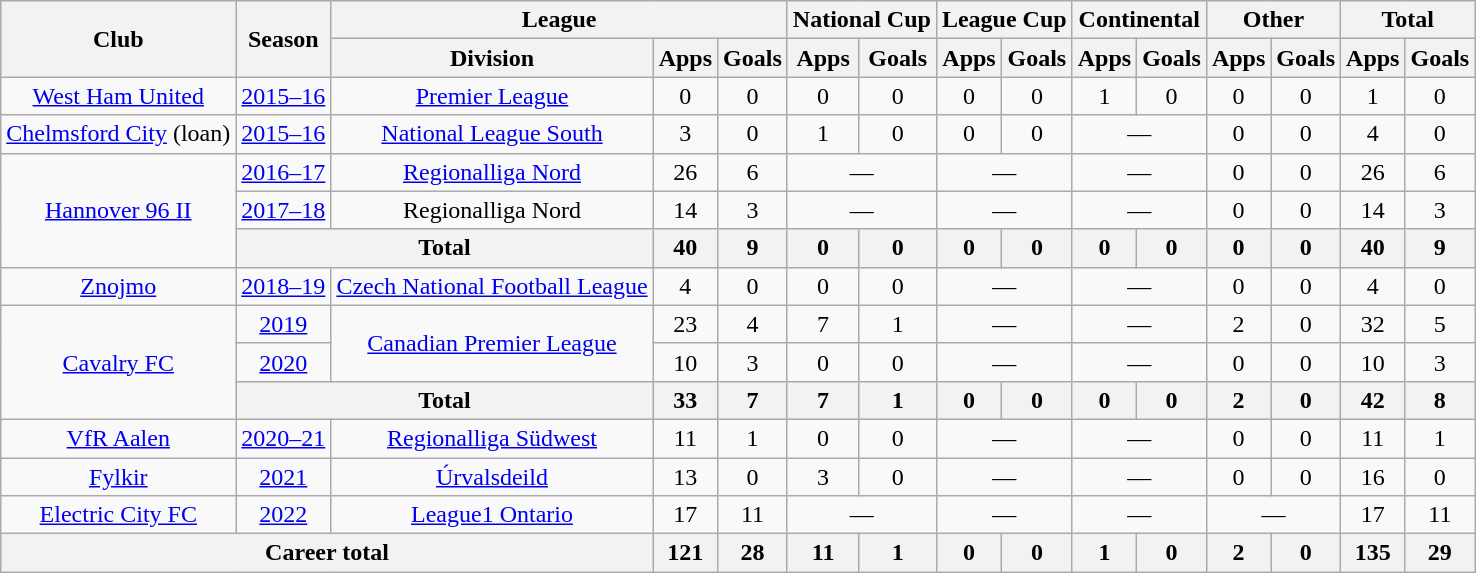<table class="wikitable" style="text-align:center">
<tr>
<th rowspan="2">Club</th>
<th rowspan="2">Season</th>
<th colspan="3">League</th>
<th colspan="2">National Cup</th>
<th colspan="2">League Cup</th>
<th colspan="2">Continental</th>
<th colspan="2">Other</th>
<th colspan="2">Total</th>
</tr>
<tr>
<th>Division</th>
<th>Apps</th>
<th>Goals</th>
<th>Apps</th>
<th>Goals</th>
<th>Apps</th>
<th>Goals</th>
<th>Apps</th>
<th>Goals</th>
<th>Apps</th>
<th>Goals</th>
<th>Apps</th>
<th>Goals</th>
</tr>
<tr>
<td><a href='#'>West Ham United</a></td>
<td><a href='#'>2015–16</a></td>
<td><a href='#'>Premier League</a></td>
<td>0</td>
<td>0</td>
<td>0</td>
<td>0</td>
<td>0</td>
<td>0</td>
<td>1</td>
<td>0</td>
<td>0</td>
<td>0</td>
<td>1</td>
<td>0</td>
</tr>
<tr>
<td><a href='#'>Chelmsford City</a> (loan)</td>
<td><a href='#'>2015–16</a></td>
<td><a href='#'>National League South</a></td>
<td>3</td>
<td>0</td>
<td>1</td>
<td>0</td>
<td>0</td>
<td>0</td>
<td colspan="2">—</td>
<td>0</td>
<td>0</td>
<td>4</td>
<td>0</td>
</tr>
<tr>
<td rowspan="3"><a href='#'>Hannover 96 II</a></td>
<td><a href='#'>2016–17</a></td>
<td><a href='#'>Regionalliga Nord</a></td>
<td>26</td>
<td>6</td>
<td colspan="2">—</td>
<td colspan="2">—</td>
<td colspan="2">—</td>
<td>0</td>
<td>0</td>
<td>26</td>
<td>6</td>
</tr>
<tr>
<td><a href='#'>2017–18</a></td>
<td>Regionalliga Nord</td>
<td>14</td>
<td>3</td>
<td colspan="2">—</td>
<td colspan="2">—</td>
<td colspan="2">—</td>
<td>0</td>
<td>0</td>
<td>14</td>
<td>3</td>
</tr>
<tr>
<th colspan="2">Total</th>
<th>40</th>
<th>9</th>
<th>0</th>
<th>0</th>
<th>0</th>
<th>0</th>
<th>0</th>
<th>0</th>
<th>0</th>
<th>0</th>
<th>40</th>
<th>9</th>
</tr>
<tr>
<td><a href='#'>Znojmo</a></td>
<td><a href='#'>2018–19</a></td>
<td><a href='#'>Czech National Football League</a></td>
<td>4</td>
<td>0</td>
<td>0</td>
<td>0</td>
<td colspan="2">—</td>
<td colspan="2">—</td>
<td>0</td>
<td>0</td>
<td>4</td>
<td>0</td>
</tr>
<tr>
<td rowspan="3"><a href='#'>Cavalry FC</a></td>
<td><a href='#'>2019</a></td>
<td rowspan="2"><a href='#'>Canadian Premier League</a></td>
<td>23</td>
<td>4</td>
<td>7</td>
<td>1</td>
<td colspan="2">—</td>
<td colspan="2">—</td>
<td>2</td>
<td>0</td>
<td>32</td>
<td>5</td>
</tr>
<tr>
<td><a href='#'>2020</a></td>
<td>10</td>
<td>3</td>
<td>0</td>
<td>0</td>
<td colspan="2">—</td>
<td colspan="2">—</td>
<td>0</td>
<td>0</td>
<td>10</td>
<td>3</td>
</tr>
<tr>
<th colspan="2">Total</th>
<th>33</th>
<th>7</th>
<th>7</th>
<th>1</th>
<th>0</th>
<th>0</th>
<th>0</th>
<th>0</th>
<th>2</th>
<th>0</th>
<th>42</th>
<th>8</th>
</tr>
<tr>
<td><a href='#'>VfR Aalen</a></td>
<td><a href='#'>2020–21</a></td>
<td><a href='#'>Regionalliga Südwest</a></td>
<td>11</td>
<td>1</td>
<td>0</td>
<td>0</td>
<td colspan="2">—</td>
<td colspan="2">—</td>
<td>0</td>
<td>0</td>
<td>11</td>
<td>1</td>
</tr>
<tr>
<td><a href='#'>Fylkir</a></td>
<td><a href='#'>2021</a></td>
<td><a href='#'>Úrvalsdeild</a></td>
<td>13</td>
<td>0</td>
<td>3</td>
<td>0</td>
<td colspan="2">—</td>
<td colspan="2">—</td>
<td>0</td>
<td>0</td>
<td>16</td>
<td>0</td>
</tr>
<tr>
<td><a href='#'>Electric City FC</a></td>
<td><a href='#'>2022</a></td>
<td><a href='#'>League1 Ontario</a></td>
<td>17</td>
<td>11</td>
<td colspan="2">—</td>
<td colspan="2">—</td>
<td colspan="2">—</td>
<td colspan="2">—</td>
<td>17</td>
<td>11</td>
</tr>
<tr>
<th colspan="3">Career total</th>
<th>121</th>
<th>28</th>
<th>11</th>
<th>1</th>
<th>0</th>
<th>0</th>
<th>1</th>
<th>0</th>
<th>2</th>
<th>0</th>
<th>135</th>
<th>29</th>
</tr>
</table>
